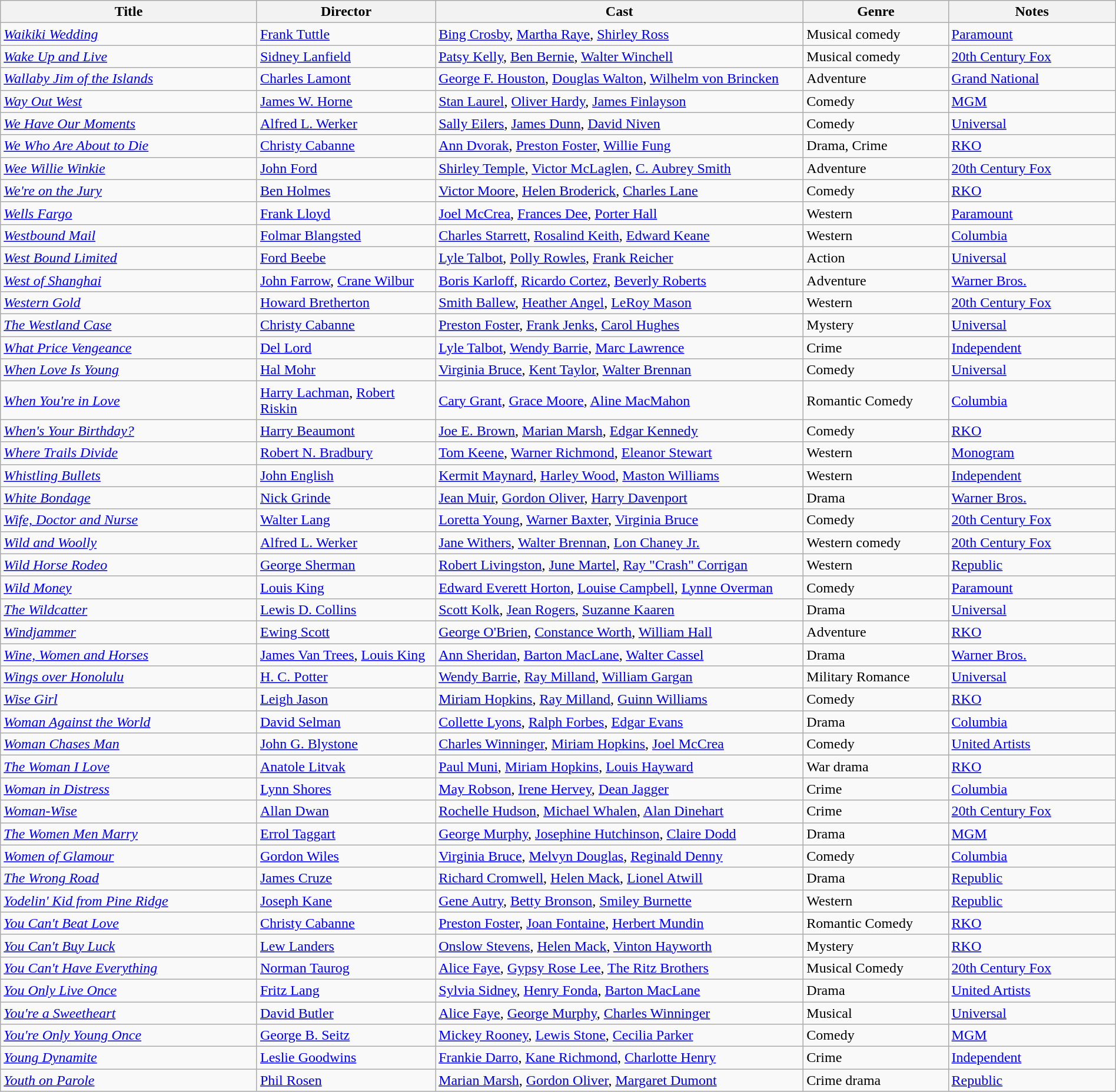<table class="wikitable" style="width:100%;">
<tr>
<th style="width:23%;">Title</th>
<th style="width:16%;">Director</th>
<th style="width:33%;">Cast</th>
<th style="width:13%;">Genre</th>
<th style="width:15%;">Notes</th>
</tr>
<tr>
<td><em><a href='#'>Waikiki Wedding</a></em></td>
<td><a href='#'>Frank Tuttle</a></td>
<td><a href='#'>Bing Crosby</a>, <a href='#'>Martha Raye</a>, <a href='#'>Shirley Ross</a></td>
<td>Musical comedy</td>
<td><a href='#'>Paramount</a></td>
</tr>
<tr>
<td><em><a href='#'>Wake Up and Live</a></em></td>
<td><a href='#'>Sidney Lanfield</a></td>
<td><a href='#'>Patsy Kelly</a>, <a href='#'>Ben Bernie</a>, <a href='#'>Walter Winchell</a></td>
<td>Musical comedy</td>
<td><a href='#'>20th Century Fox</a></td>
</tr>
<tr>
<td><em><a href='#'>Wallaby Jim of the Islands</a></em></td>
<td><a href='#'>Charles Lamont</a></td>
<td><a href='#'>George F. Houston</a>, <a href='#'>Douglas Walton</a>, <a href='#'>Wilhelm von Brincken</a></td>
<td>Adventure</td>
<td><a href='#'>Grand National</a></td>
</tr>
<tr>
<td><em><a href='#'>Way Out West</a></em></td>
<td><a href='#'>James W. Horne</a></td>
<td><a href='#'>Stan Laurel</a>, <a href='#'>Oliver Hardy</a>, <a href='#'>James Finlayson</a></td>
<td>Comedy</td>
<td><a href='#'>MGM</a></td>
</tr>
<tr>
<td><em><a href='#'>We Have Our Moments</a></em></td>
<td><a href='#'>Alfred L. Werker</a></td>
<td><a href='#'>Sally Eilers</a>, <a href='#'>James Dunn</a>, <a href='#'>David Niven</a></td>
<td>Comedy</td>
<td><a href='#'>Universal</a></td>
</tr>
<tr>
<td><em><a href='#'>We Who Are About to Die</a></em></td>
<td><a href='#'>Christy Cabanne</a></td>
<td><a href='#'>Ann Dvorak</a>, <a href='#'>Preston Foster</a>, <a href='#'>Willie Fung</a></td>
<td>Drama, Crime</td>
<td><a href='#'>RKO</a></td>
</tr>
<tr>
<td><em><a href='#'>Wee Willie Winkie</a></em></td>
<td><a href='#'>John Ford</a></td>
<td><a href='#'>Shirley Temple</a>, <a href='#'>Victor McLaglen</a>, <a href='#'>C. Aubrey Smith</a></td>
<td>Adventure</td>
<td><a href='#'>20th Century Fox</a></td>
</tr>
<tr>
<td><em><a href='#'>We're on the Jury</a></em></td>
<td><a href='#'>Ben Holmes</a></td>
<td><a href='#'>Victor Moore</a>, <a href='#'>Helen Broderick</a>, <a href='#'>Charles Lane</a></td>
<td>Comedy</td>
<td><a href='#'>RKO</a></td>
</tr>
<tr>
<td><em><a href='#'>Wells Fargo</a></em></td>
<td><a href='#'>Frank Lloyd</a></td>
<td><a href='#'>Joel McCrea</a>, <a href='#'>Frances Dee</a>, <a href='#'>Porter Hall</a></td>
<td>Western</td>
<td><a href='#'>Paramount</a></td>
</tr>
<tr>
<td><em><a href='#'>Westbound Mail</a></em></td>
<td><a href='#'>Folmar Blangsted</a></td>
<td><a href='#'>Charles Starrett</a>, <a href='#'>Rosalind Keith</a>, <a href='#'>Edward Keane</a></td>
<td>Western</td>
<td><a href='#'>Columbia</a></td>
</tr>
<tr>
<td><em><a href='#'>West Bound Limited</a></em></td>
<td><a href='#'>Ford Beebe</a></td>
<td><a href='#'>Lyle Talbot</a>, <a href='#'>Polly Rowles</a>, <a href='#'>Frank Reicher</a></td>
<td>Action</td>
<td><a href='#'>Universal</a></td>
</tr>
<tr>
<td><em><a href='#'>West of Shanghai</a></em></td>
<td><a href='#'>John Farrow</a>, <a href='#'>Crane Wilbur</a></td>
<td><a href='#'>Boris Karloff</a>, <a href='#'>Ricardo Cortez</a>, <a href='#'>Beverly Roberts</a></td>
<td>Adventure</td>
<td><a href='#'>Warner Bros.</a></td>
</tr>
<tr>
<td><em><a href='#'>Western Gold</a></em></td>
<td><a href='#'>Howard Bretherton</a></td>
<td><a href='#'>Smith Ballew</a>, <a href='#'>Heather Angel</a>, <a href='#'>LeRoy Mason</a></td>
<td>Western</td>
<td><a href='#'>20th Century Fox</a></td>
</tr>
<tr>
<td><em><a href='#'>The Westland Case</a></em></td>
<td><a href='#'>Christy Cabanne</a></td>
<td><a href='#'>Preston Foster</a>, <a href='#'>Frank Jenks</a>, <a href='#'>Carol Hughes</a></td>
<td>Mystery</td>
<td><a href='#'>Universal</a></td>
</tr>
<tr>
<td><em><a href='#'>What Price Vengeance</a></em></td>
<td><a href='#'>Del Lord</a></td>
<td><a href='#'>Lyle Talbot</a>, <a href='#'>Wendy Barrie</a>, <a href='#'>Marc Lawrence</a></td>
<td>Crime</td>
<td><a href='#'>Independent</a></td>
</tr>
<tr>
<td><em><a href='#'>When Love Is Young</a></em></td>
<td><a href='#'>Hal Mohr</a></td>
<td><a href='#'>Virginia Bruce</a>, <a href='#'>Kent Taylor</a>, <a href='#'>Walter Brennan</a></td>
<td>Comedy</td>
<td><a href='#'>Universal</a></td>
</tr>
<tr>
<td><em><a href='#'>When You're in Love</a></em></td>
<td><a href='#'>Harry Lachman</a>, <a href='#'>Robert Riskin</a></td>
<td><a href='#'>Cary Grant</a>, <a href='#'>Grace Moore</a>, <a href='#'>Aline MacMahon</a></td>
<td>Romantic Comedy</td>
<td><a href='#'>Columbia</a></td>
</tr>
<tr>
<td><em><a href='#'>When's Your Birthday?</a></em></td>
<td><a href='#'>Harry Beaumont</a></td>
<td><a href='#'>Joe E. Brown</a>, <a href='#'>Marian Marsh</a>, <a href='#'>Edgar Kennedy</a></td>
<td>Comedy</td>
<td><a href='#'>RKO</a></td>
</tr>
<tr>
<td><em><a href='#'>Where Trails Divide</a></em></td>
<td><a href='#'>Robert N. Bradbury</a></td>
<td><a href='#'>Tom Keene</a>, <a href='#'>Warner Richmond</a>, <a href='#'>Eleanor Stewart</a></td>
<td>Western</td>
<td><a href='#'>Monogram</a></td>
</tr>
<tr>
<td><em><a href='#'>Whistling Bullets</a></em></td>
<td><a href='#'>John English</a></td>
<td><a href='#'>Kermit Maynard</a>, <a href='#'>Harley Wood</a>, <a href='#'>Maston Williams</a></td>
<td>Western</td>
<td><a href='#'>Independent</a></td>
</tr>
<tr>
<td><em><a href='#'>White Bondage</a></em></td>
<td><a href='#'>Nick Grinde</a></td>
<td><a href='#'>Jean Muir</a>, <a href='#'>Gordon Oliver</a>, <a href='#'>Harry Davenport</a></td>
<td>Drama</td>
<td><a href='#'>Warner Bros.</a></td>
</tr>
<tr>
<td><em><a href='#'>Wife, Doctor and Nurse</a></em></td>
<td><a href='#'>Walter Lang</a></td>
<td><a href='#'>Loretta Young</a>, <a href='#'>Warner Baxter</a>, <a href='#'>Virginia Bruce</a></td>
<td>Comedy</td>
<td><a href='#'>20th Century Fox</a></td>
</tr>
<tr>
<td><em><a href='#'>Wild and Woolly</a></em></td>
<td><a href='#'>Alfred L. Werker</a></td>
<td><a href='#'>Jane Withers</a>, <a href='#'>Walter Brennan</a>, <a href='#'>Lon Chaney Jr.</a></td>
<td>Western comedy</td>
<td><a href='#'>20th Century Fox</a></td>
</tr>
<tr>
<td><em><a href='#'>Wild Horse Rodeo</a></em></td>
<td><a href='#'>George Sherman</a></td>
<td><a href='#'>Robert Livingston</a>, <a href='#'>June Martel</a>, <a href='#'>Ray "Crash" Corrigan</a></td>
<td>Western</td>
<td><a href='#'>Republic</a></td>
</tr>
<tr>
<td><em><a href='#'>Wild Money</a></em></td>
<td><a href='#'>Louis King</a></td>
<td><a href='#'>Edward Everett Horton</a>, <a href='#'>Louise Campbell</a>, <a href='#'>Lynne Overman</a></td>
<td>Comedy</td>
<td><a href='#'>Paramount</a></td>
</tr>
<tr>
<td><em><a href='#'>The Wildcatter</a></em></td>
<td><a href='#'>Lewis D. Collins</a></td>
<td><a href='#'>Scott Kolk</a>, <a href='#'>Jean Rogers</a>, <a href='#'>Suzanne Kaaren</a></td>
<td>Drama</td>
<td><a href='#'>Universal</a></td>
</tr>
<tr>
<td><em><a href='#'>Windjammer</a></em></td>
<td><a href='#'>Ewing Scott</a></td>
<td><a href='#'>George O'Brien</a>, <a href='#'>Constance Worth</a>, <a href='#'>William Hall</a></td>
<td>Adventure</td>
<td><a href='#'>RKO</a></td>
</tr>
<tr>
<td><em><a href='#'>Wine, Women and Horses</a></em></td>
<td><a href='#'>James Van Trees</a>, <a href='#'>Louis King</a></td>
<td><a href='#'>Ann Sheridan</a>, <a href='#'>Barton MacLane</a>, <a href='#'>Walter Cassel</a></td>
<td>Drama</td>
<td><a href='#'>Warner Bros.</a></td>
</tr>
<tr>
<td><em><a href='#'>Wings over Honolulu</a></em></td>
<td><a href='#'>H. C. Potter</a></td>
<td><a href='#'>Wendy Barrie</a>, <a href='#'>Ray Milland</a>, <a href='#'>William Gargan</a></td>
<td>Military Romance</td>
<td><a href='#'>Universal</a></td>
</tr>
<tr>
<td><em><a href='#'>Wise Girl</a></em></td>
<td><a href='#'>Leigh Jason</a></td>
<td><a href='#'>Miriam Hopkins</a>, <a href='#'>Ray Milland</a>, <a href='#'>Guinn Williams</a></td>
<td>Comedy</td>
<td><a href='#'>RKO</a></td>
</tr>
<tr>
<td><em><a href='#'>Woman Against the World</a></em></td>
<td><a href='#'>David Selman</a></td>
<td><a href='#'>Collette Lyons</a>, <a href='#'>Ralph Forbes</a>, <a href='#'>Edgar Evans</a></td>
<td>Drama</td>
<td><a href='#'>Columbia</a></td>
</tr>
<tr>
<td><em><a href='#'>Woman Chases Man</a></em></td>
<td><a href='#'>John G. Blystone</a></td>
<td><a href='#'>Charles Winninger</a>, <a href='#'>Miriam Hopkins</a>, <a href='#'>Joel McCrea</a></td>
<td>Comedy</td>
<td><a href='#'>United Artists</a></td>
</tr>
<tr>
<td><em><a href='#'>The Woman I Love</a></em></td>
<td><a href='#'>Anatole Litvak</a></td>
<td><a href='#'>Paul Muni</a>, <a href='#'>Miriam Hopkins</a>, <a href='#'>Louis Hayward</a></td>
<td>War drama</td>
<td><a href='#'>RKO</a></td>
</tr>
<tr>
<td><em><a href='#'>Woman in Distress</a></em></td>
<td><a href='#'>Lynn Shores</a></td>
<td><a href='#'>May Robson</a>, <a href='#'>Irene Hervey</a>, <a href='#'>Dean Jagger</a></td>
<td>Crime</td>
<td><a href='#'>Columbia</a></td>
</tr>
<tr>
<td><em><a href='#'>Woman-Wise</a></em></td>
<td><a href='#'>Allan Dwan</a></td>
<td><a href='#'>Rochelle Hudson</a>, <a href='#'>Michael Whalen</a>, <a href='#'>Alan Dinehart</a></td>
<td>Crime</td>
<td><a href='#'>20th Century Fox</a></td>
</tr>
<tr>
<td><em><a href='#'>The Women Men Marry</a></em></td>
<td><a href='#'>Errol Taggart</a></td>
<td><a href='#'>George Murphy</a>, <a href='#'>Josephine Hutchinson</a>, <a href='#'>Claire Dodd</a></td>
<td>Drama</td>
<td><a href='#'>MGM</a></td>
</tr>
<tr>
<td><em><a href='#'>Women of Glamour</a></em></td>
<td><a href='#'>Gordon Wiles</a></td>
<td><a href='#'>Virginia Bruce</a>, <a href='#'>Melvyn Douglas</a>, <a href='#'>Reginald Denny</a></td>
<td>Comedy</td>
<td><a href='#'>Columbia</a></td>
</tr>
<tr>
<td><em><a href='#'>The Wrong Road</a></em></td>
<td><a href='#'>James Cruze</a></td>
<td><a href='#'>Richard Cromwell</a>, <a href='#'>Helen Mack</a>, <a href='#'>Lionel Atwill</a></td>
<td>Drama</td>
<td><a href='#'>Republic</a></td>
</tr>
<tr>
<td><em><a href='#'>Yodelin' Kid from Pine Ridge</a></em></td>
<td><a href='#'>Joseph Kane</a></td>
<td><a href='#'>Gene Autry</a>, <a href='#'>Betty Bronson</a>, <a href='#'>Smiley Burnette</a></td>
<td>Western</td>
<td><a href='#'>Republic</a></td>
</tr>
<tr>
<td><em><a href='#'>You Can't Beat Love</a></em></td>
<td><a href='#'>Christy Cabanne</a></td>
<td><a href='#'>Preston Foster</a>, <a href='#'>Joan Fontaine</a>, <a href='#'>Herbert Mundin</a></td>
<td>Romantic Comedy</td>
<td><a href='#'>RKO</a></td>
</tr>
<tr>
<td><em><a href='#'>You Can't Buy Luck</a></em></td>
<td><a href='#'>Lew Landers</a></td>
<td><a href='#'>Onslow Stevens</a>, <a href='#'>Helen Mack</a>, <a href='#'>Vinton Hayworth</a></td>
<td>Mystery</td>
<td><a href='#'>RKO</a></td>
</tr>
<tr>
<td><em><a href='#'>You Can't Have Everything</a></em></td>
<td><a href='#'>Norman Taurog</a></td>
<td><a href='#'>Alice Faye</a>, <a href='#'>Gypsy Rose Lee</a>, <a href='#'>The Ritz Brothers</a></td>
<td>Musical Comedy</td>
<td><a href='#'>20th Century Fox</a></td>
</tr>
<tr>
<td><em><a href='#'>You Only Live Once</a></em></td>
<td><a href='#'>Fritz Lang</a></td>
<td><a href='#'>Sylvia Sidney</a>, <a href='#'>Henry Fonda</a>, <a href='#'>Barton MacLane</a></td>
<td>Drama</td>
<td><a href='#'>United Artists</a></td>
</tr>
<tr>
<td><em><a href='#'>You're a Sweetheart</a></em></td>
<td><a href='#'>David Butler</a></td>
<td><a href='#'>Alice Faye</a>, <a href='#'>George Murphy</a>, <a href='#'>Charles Winninger</a></td>
<td>Musical</td>
<td><a href='#'>Universal</a></td>
</tr>
<tr>
<td><em><a href='#'>You're Only Young Once</a></em></td>
<td><a href='#'>George B. Seitz</a></td>
<td><a href='#'>Mickey Rooney</a>, <a href='#'>Lewis Stone</a>, <a href='#'>Cecilia Parker</a></td>
<td>Comedy</td>
<td><a href='#'>MGM</a></td>
</tr>
<tr>
<td><em><a href='#'>Young Dynamite</a></em></td>
<td><a href='#'>Leslie Goodwins</a></td>
<td><a href='#'>Frankie Darro</a>, <a href='#'>Kane Richmond</a>, <a href='#'>Charlotte Henry</a></td>
<td>Crime</td>
<td><a href='#'>Independent</a></td>
</tr>
<tr>
<td><em><a href='#'>Youth on Parole</a></em></td>
<td><a href='#'>Phil Rosen</a></td>
<td><a href='#'>Marian Marsh</a>, <a href='#'>Gordon Oliver</a>, <a href='#'>Margaret Dumont</a></td>
<td>Crime drama</td>
<td><a href='#'>Republic</a></td>
</tr>
</table>
